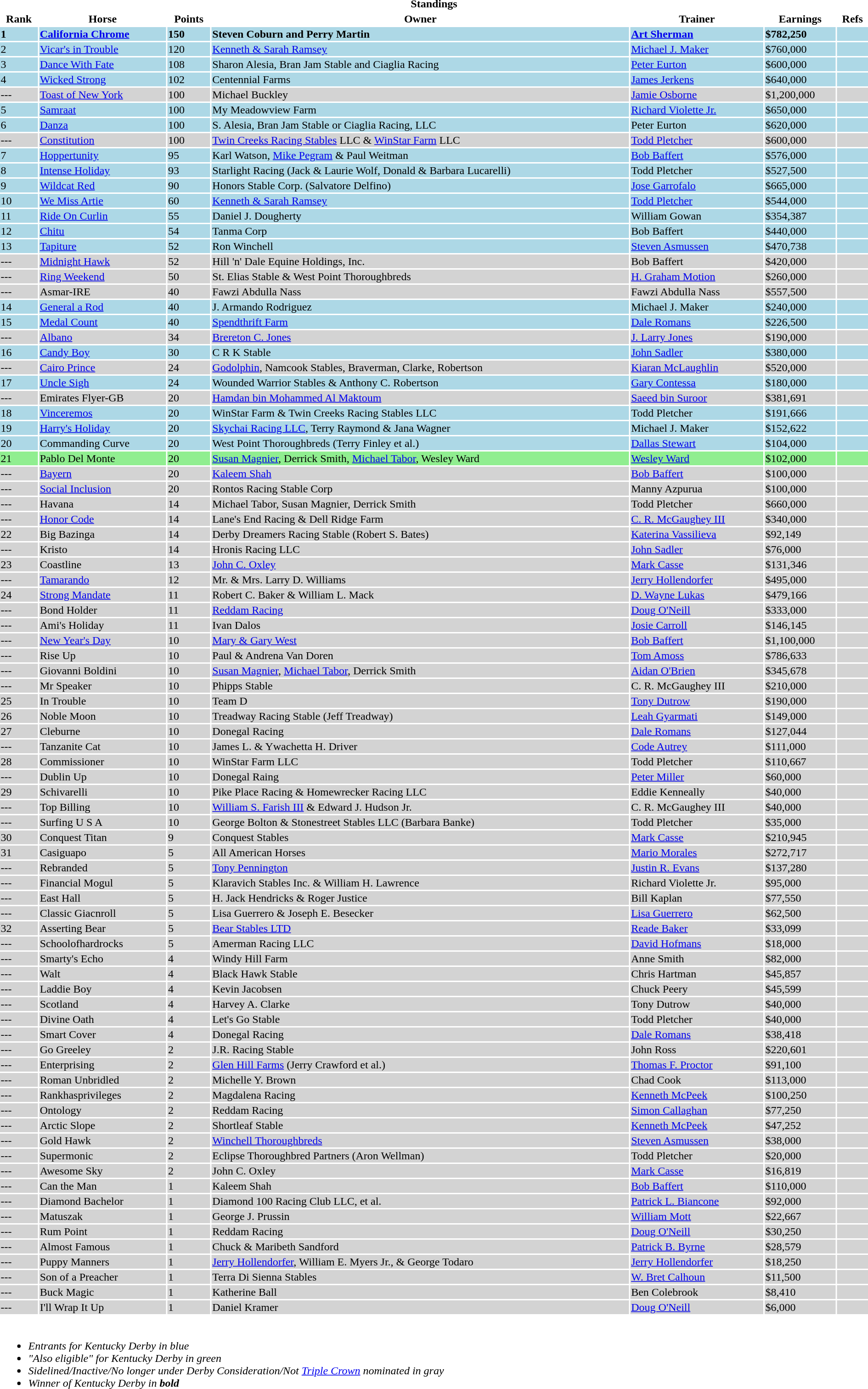<table style="width:100%">
<tr>
<th colspan=7>Standings</th>
</tr>
<tr>
<th>Rank</th>
<th>Horse</th>
<th>Points</th>
<th>Owner</th>
<th>Trainer</th>
<th>Earnings</th>
<th>Refs</th>
</tr>
<tr bgcolor="lightblue">
<td><strong>1</strong></td>
<td><strong><a href='#'>California Chrome</a></strong></td>
<td><strong>150</strong></td>
<td><strong>Steven Coburn and Perry Martin</strong></td>
<td><strong><a href='#'>Art Sherman</a></strong></td>
<td><strong>$782,250</strong></td>
<td></td>
</tr>
<tr bgcolor="lightblue">
<td>2</td>
<td><a href='#'>Vicar's in Trouble</a></td>
<td>120</td>
<td><a href='#'>Kenneth & Sarah Ramsey</a></td>
<td><a href='#'>Michael J. Maker</a></td>
<td>$760,000</td>
<td></td>
</tr>
<tr bgcolor="lightblue">
<td>3</td>
<td><a href='#'>Dance With Fate</a></td>
<td>108</td>
<td>Sharon Alesia, Bran Jam Stable and Ciaglia Racing</td>
<td><a href='#'>Peter Eurton</a></td>
<td>$600,000</td>
<td></td>
</tr>
<tr bgcolor="lightblue">
<td>4</td>
<td><a href='#'>Wicked Strong</a></td>
<td>102</td>
<td>Centennial Farms</td>
<td><a href='#'>James Jerkens</a></td>
<td>$640,000</td>
<td></td>
</tr>
<tr bgcolor="lightgray">
<td>---</td>
<td><a href='#'>Toast of New York</a></td>
<td>100</td>
<td>Michael Buckley</td>
<td><a href='#'>Jamie Osborne</a></td>
<td>$1,200,000</td>
<td></td>
</tr>
<tr bgcolor="lightblue">
<td>5</td>
<td><a href='#'>Samraat</a></td>
<td>100</td>
<td>My Meadowview Farm</td>
<td><a href='#'>Richard Violette Jr.</a></td>
<td>$650,000</td>
<td></td>
</tr>
<tr bgcolor="lightblue">
<td>6</td>
<td><a href='#'>Danza</a></td>
<td>100</td>
<td>S. Alesia, Bran Jam Stable or Ciaglia Racing, LLC</td>
<td>Peter Eurton</td>
<td>$620,000</td>
<td></td>
</tr>
<tr bgcolor="lightgray">
<td>---</td>
<td><a href='#'>Constitution</a></td>
<td>100</td>
<td><a href='#'>Twin Creeks Racing Stables</a> LLC & <a href='#'>WinStar Farm</a> LLC</td>
<td><a href='#'>Todd Pletcher</a></td>
<td>$600,000</td>
<td></td>
</tr>
<tr bgcolor="lightblue">
<td>7</td>
<td><a href='#'>Hoppertunity</a></td>
<td>95</td>
<td>Karl Watson, <a href='#'>Mike Pegram</a> & Paul Weitman</td>
<td><a href='#'>Bob Baffert</a></td>
<td>$576,000</td>
<td></td>
</tr>
<tr bgcolor="lightblue">
<td>8</td>
<td><a href='#'>Intense Holiday</a></td>
<td>93</td>
<td>Starlight Racing (Jack & Laurie Wolf, Donald & Barbara Lucarelli)</td>
<td>Todd Pletcher</td>
<td>$527,500</td>
<td></td>
</tr>
<tr bgcolor="lightblue">
<td>9</td>
<td><a href='#'>Wildcat Red</a></td>
<td>90</td>
<td>Honors Stable Corp. (Salvatore Delfino)</td>
<td><a href='#'>Jose Garrofalo</a></td>
<td>$665,000</td>
<td></td>
</tr>
<tr bgcolor="lightblue">
<td>10</td>
<td><a href='#'>We Miss Artie</a></td>
<td>60</td>
<td><a href='#'>Kenneth & Sarah Ramsey</a></td>
<td><a href='#'>Todd Pletcher</a></td>
<td>$544,000</td>
<td></td>
</tr>
<tr bgcolor="lightblue">
<td>11</td>
<td><a href='#'>Ride On Curlin</a></td>
<td>55</td>
<td>Daniel J. Dougherty</td>
<td>William Gowan</td>
<td>$354,387</td>
<td></td>
</tr>
<tr bgcolor="lightblue">
<td>12</td>
<td><a href='#'>Chitu</a></td>
<td>54</td>
<td>Tanma Corp</td>
<td>Bob Baffert</td>
<td>$440,000</td>
<td></td>
</tr>
<tr bgcolor="lightblue">
<td>13</td>
<td><a href='#'>Tapiture</a></td>
<td>52</td>
<td>Ron Winchell</td>
<td><a href='#'>Steven Asmussen</a></td>
<td>$470,738</td>
<td></td>
</tr>
<tr bgcolor="lightgray">
<td>---</td>
<td><a href='#'>Midnight Hawk</a></td>
<td>52</td>
<td>Hill 'n' Dale Equine Holdings, Inc.</td>
<td>Bob Baffert</td>
<td>$420,000</td>
<td></td>
</tr>
<tr bgcolor="lightgray">
<td>---</td>
<td><a href='#'>Ring Weekend</a></td>
<td>50</td>
<td>St. Elias Stable & West Point Thoroughbreds</td>
<td><a href='#'>H. Graham Motion</a></td>
<td>$260,000</td>
<td></td>
</tr>
<tr bgcolor="lightgray">
<td>---</td>
<td>Asmar-IRE</td>
<td>40</td>
<td>Fawzi Abdulla Nass</td>
<td>Fawzi Abdulla Nass</td>
<td>$557,500</td>
<td></td>
</tr>
<tr bgcolor="lightblue">
<td>14</td>
<td><a href='#'>General a Rod</a></td>
<td>40</td>
<td>J. Armando Rodriguez</td>
<td>Michael J. Maker</td>
<td>$240,000</td>
<td></td>
</tr>
<tr bgcolor="lightblue">
<td>15</td>
<td><a href='#'>Medal Count</a></td>
<td>40</td>
<td><a href='#'>Spendthrift Farm</a></td>
<td><a href='#'>Dale Romans</a></td>
<td>$226,500</td>
<td></td>
</tr>
<tr bgcolor="lightgray">
<td>---</td>
<td><a href='#'>Albano</a></td>
<td>34</td>
<td><a href='#'>Brereton C. Jones</a></td>
<td><a href='#'>J. Larry Jones</a></td>
<td>$190,000</td>
<td></td>
</tr>
<tr bgcolor="lightblue">
<td>16</td>
<td><a href='#'>Candy Boy</a></td>
<td>30</td>
<td>C R K Stable</td>
<td><a href='#'>John Sadler</a></td>
<td>$380,000</td>
<td></td>
</tr>
<tr bgcolor="lightgray">
<td>---</td>
<td><a href='#'>Cairo Prince</a></td>
<td>24</td>
<td><a href='#'>Godolphin</a>, Namcook Stables, Braverman, Clarke, Robertson</td>
<td><a href='#'>Kiaran McLaughlin</a></td>
<td>$520,000</td>
<td></td>
</tr>
<tr bgcolor="lightblue">
<td>17</td>
<td><a href='#'>Uncle Sigh</a></td>
<td>24</td>
<td>Wounded Warrior Stables & Anthony C. Robertson</td>
<td><a href='#'>Gary Contessa</a></td>
<td>$180,000</td>
<td></td>
</tr>
<tr bgcolor="lightgray">
<td>---</td>
<td>Emirates Flyer-GB</td>
<td>20</td>
<td><a href='#'>Hamdan bin Mohammed Al Maktoum</a></td>
<td><a href='#'>Saeed bin Suroor</a></td>
<td>$381,691</td>
<td></td>
</tr>
<tr bgcolor="lightblue">
<td>18</td>
<td><a href='#'>Vinceremos</a></td>
<td>20</td>
<td>WinStar Farm & Twin Creeks Racing Stables LLC</td>
<td>Todd Pletcher</td>
<td>$191,666</td>
<td></td>
</tr>
<tr bgcolor="lightblue">
<td>19</td>
<td><a href='#'>Harry's Holiday</a></td>
<td>20</td>
<td><a href='#'>Skychai Racing LLC</a>, Terry Raymond & Jana Wagner</td>
<td>Michael J. Maker</td>
<td>$152,622</td>
<td></td>
</tr>
<tr bgcolor="lightblue">
<td>20</td>
<td>Commanding Curve</td>
<td>20</td>
<td>West Point Thoroughbreds (Terry Finley et al.)</td>
<td><a href='#'>Dallas Stewart</a></td>
<td>$104,000</td>
<td></td>
</tr>
<tr bgcolor="lightgreen">
<td>21</td>
<td>Pablo Del Monte</td>
<td>20</td>
<td><a href='#'>Susan Magnier</a>, Derrick Smith, <a href='#'>Michael Tabor</a>,  Wesley Ward</td>
<td><a href='#'>Wesley Ward</a></td>
<td>$102,000</td>
<td></td>
</tr>
<tr bgcolor="lightgray">
<td>---</td>
<td><a href='#'>Bayern</a></td>
<td>20</td>
<td><a href='#'>Kaleem Shah</a></td>
<td><a href='#'>Bob Baffert</a></td>
<td>$100,000</td>
<td></td>
</tr>
<tr bgcolor="lightgray">
<td>---</td>
<td><a href='#'>Social Inclusion</a></td>
<td>20</td>
<td>Rontos Racing Stable Corp</td>
<td>Manny Azpurua</td>
<td>$100,000</td>
<td></td>
</tr>
<tr bgcolor="lightgray">
<td>---</td>
<td>Havana</td>
<td>14</td>
<td>Michael Tabor, Susan Magnier, Derrick Smith</td>
<td>Todd Pletcher</td>
<td>$660,000</td>
<td></td>
</tr>
<tr bgcolor="lightgray">
<td>---</td>
<td><a href='#'>Honor Code</a></td>
<td>14</td>
<td>Lane's End Racing & Dell Ridge Farm</td>
<td><a href='#'>C. R. McGaughey III</a></td>
<td>$340,000</td>
<td></td>
</tr>
<tr bgcolor="lightgray">
<td>22</td>
<td>Big Bazinga</td>
<td>14</td>
<td>Derby Dreamers Racing Stable (Robert S. Bates)</td>
<td><a href='#'>Katerina Vassilieva</a></td>
<td>$92,149</td>
<td></td>
</tr>
<tr bgcolor="lightgray">
<td>---</td>
<td>Kristo</td>
<td>14</td>
<td>Hronis Racing LLC</td>
<td><a href='#'>John Sadler</a></td>
<td>$76,000</td>
<td></td>
</tr>
<tr bgcolor="lightgray">
<td>23</td>
<td>Coastline</td>
<td>13</td>
<td><a href='#'>John C. Oxley</a></td>
<td><a href='#'>Mark Casse</a></td>
<td>$131,346</td>
<td></td>
</tr>
<tr bgcolor="lightgray">
<td>---</td>
<td><a href='#'>Tamarando</a></td>
<td>12</td>
<td>Mr. & Mrs. Larry D. Williams</td>
<td><a href='#'>Jerry Hollendorfer</a></td>
<td>$495,000</td>
<td></td>
</tr>
<tr bgcolor="lightgray">
<td>24</td>
<td><a href='#'>Strong Mandate</a></td>
<td>11</td>
<td>Robert C. Baker & William L. Mack</td>
<td><a href='#'>D. Wayne Lukas</a></td>
<td>$479,166</td>
<td></td>
</tr>
<tr bgcolor="lightgray">
<td>---</td>
<td>Bond Holder</td>
<td>11</td>
<td><a href='#'>Reddam Racing</a></td>
<td><a href='#'>Doug O'Neill</a></td>
<td>$333,000</td>
<td></td>
</tr>
<tr bgcolor="lightgray">
<td>---</td>
<td>Ami's Holiday</td>
<td>11</td>
<td>Ivan Dalos</td>
<td><a href='#'>Josie Carroll</a></td>
<td>$146,145</td>
<td></td>
</tr>
<tr bgcolor="lightgray">
<td>---</td>
<td><a href='#'>New Year's Day</a></td>
<td>10</td>
<td><a href='#'>Mary & Gary West</a></td>
<td><a href='#'>Bob Baffert</a></td>
<td>$1,100,000</td>
<td></td>
</tr>
<tr bgcolor="lightgray">
<td>---</td>
<td>Rise Up</td>
<td>10</td>
<td>Paul & Andrena Van Doren</td>
<td><a href='#'>Tom Amoss</a></td>
<td>$786,633</td>
<td></td>
</tr>
<tr bgcolor="lightgray">
<td>---</td>
<td>Giovanni Boldini</td>
<td>10</td>
<td><a href='#'>Susan Magnier</a>, <a href='#'>Michael Tabor</a>, Derrick Smith</td>
<td><a href='#'>Aidan O'Brien</a></td>
<td>$345,678</td>
<td></td>
</tr>
<tr bgcolor="lightgray">
<td>---</td>
<td>Mr Speaker</td>
<td>10</td>
<td>Phipps Stable</td>
<td>C. R. McGaughey III</td>
<td>$210,000</td>
<td></td>
</tr>
<tr bgcolor="lightgray">
<td>25</td>
<td>In Trouble</td>
<td>10</td>
<td>Team D</td>
<td><a href='#'>Tony Dutrow</a></td>
<td>$190,000</td>
<td></td>
</tr>
<tr bgcolor="lightgray">
<td>26</td>
<td>Noble Moon</td>
<td>10</td>
<td>Treadway Racing Stable (Jeff Treadway)</td>
<td><a href='#'>Leah Gyarmati</a></td>
<td>$149,000</td>
<td></td>
</tr>
<tr bgcolor="lightgray">
<td>27</td>
<td>Cleburne</td>
<td>10</td>
<td>Donegal Racing</td>
<td><a href='#'>Dale Romans</a></td>
<td>$127,044</td>
<td></td>
</tr>
<tr bgcolor="lightgray">
<td>---</td>
<td>Tanzanite Cat</td>
<td>10</td>
<td>James L. & Ywachetta H. Driver</td>
<td><a href='#'>Code Autrey</a></td>
<td>$111,000</td>
<td></td>
</tr>
<tr bgcolor="lightgray">
<td>28</td>
<td>Commissioner</td>
<td>10</td>
<td>WinStar Farm LLC</td>
<td>Todd Pletcher</td>
<td>$110,667</td>
<td></td>
</tr>
<tr bgcolor="lightgray">
<td>---</td>
<td>Dublin Up</td>
<td>10</td>
<td>Donegal Raing</td>
<td><a href='#'>Peter Miller</a></td>
<td>$60,000</td>
<td></td>
</tr>
<tr bgcolor="lightgray">
<td>29</td>
<td>Schivarelli</td>
<td>10</td>
<td>Pike Place Racing & Homewrecker Racing LLC</td>
<td>Eddie Kenneally</td>
<td>$40,000</td>
<td></td>
</tr>
<tr bgcolor="lightgray">
<td>---</td>
<td>Top Billing</td>
<td>10</td>
<td><a href='#'>William S. Farish III</a> & Edward J. Hudson Jr.</td>
<td>C. R. McGaughey III</td>
<td>$40,000</td>
<td></td>
</tr>
<tr bgcolor="lightgray">
<td>---</td>
<td>Surfing U S A</td>
<td>10</td>
<td>George Bolton & Stonestreet Stables LLC (Barbara Banke)</td>
<td>Todd Pletcher</td>
<td>$35,000</td>
<td></td>
</tr>
<tr bgcolor="lightgray">
<td>30</td>
<td>Conquest Titan</td>
<td>9</td>
<td>Conquest Stables</td>
<td><a href='#'>Mark Casse</a></td>
<td>$210,945</td>
<td></td>
</tr>
<tr bgcolor="lightgray">
<td>31</td>
<td>Casiguapo</td>
<td>5</td>
<td>All American Horses</td>
<td><a href='#'>Mario Morales</a></td>
<td>$272,717</td>
<td></td>
</tr>
<tr bgcolor="lightgray">
<td>---</td>
<td>Rebranded</td>
<td>5</td>
<td><a href='#'>Tony Pennington</a></td>
<td><a href='#'>Justin R. Evans</a></td>
<td>$137,280</td>
<td></td>
</tr>
<tr bgcolor="lightgray">
<td>---</td>
<td>Financial Mogul</td>
<td>5</td>
<td>Klaravich Stables Inc. & William H. Lawrence</td>
<td>Richard Violette Jr.</td>
<td>$95,000</td>
<td></td>
</tr>
<tr bgcolor="lightgray">
<td>---</td>
<td>East Hall</td>
<td>5</td>
<td>H. Jack Hendricks & Roger Justice</td>
<td>Bill Kaplan</td>
<td>$77,550</td>
<td></td>
</tr>
<tr bgcolor="lightgray">
<td>---</td>
<td>Classic Giacnroll</td>
<td>5</td>
<td>Lisa Guerrero & Joseph E. Besecker</td>
<td><a href='#'>Lisa Guerrero</a></td>
<td>$62,500</td>
<td></td>
</tr>
<tr bgcolor="lightgray">
<td>32</td>
<td>Asserting Bear</td>
<td>5</td>
<td><a href='#'>Bear Stables LTD</a></td>
<td><a href='#'>Reade Baker</a></td>
<td>$33,099</td>
<td></td>
</tr>
<tr bgcolor="lightgray">
<td>---</td>
<td>Schoolofhardrocks</td>
<td>5</td>
<td>Amerman Racing LLC</td>
<td><a href='#'>David Hofmans</a></td>
<td>$18,000</td>
<td></td>
</tr>
<tr bgcolor="lightgray">
<td>---</td>
<td>Smarty's Echo</td>
<td>4</td>
<td>Windy Hill Farm</td>
<td>Anne Smith</td>
<td>$82,000</td>
<td></td>
</tr>
<tr bgcolor="lightgray">
<td>---</td>
<td>Walt</td>
<td>4</td>
<td>Black Hawk Stable</td>
<td>Chris Hartman</td>
<td>$45,857</td>
<td></td>
</tr>
<tr bgcolor="lightgray">
<td>---</td>
<td>Laddie Boy</td>
<td>4</td>
<td>Kevin Jacobsen</td>
<td>Chuck Peery</td>
<td>$45,599</td>
<td></td>
</tr>
<tr bgcolor="lightgray">
<td>---</td>
<td>Scotland</td>
<td>4</td>
<td>Harvey A. Clarke</td>
<td>Tony Dutrow</td>
<td>$40,000</td>
<td></td>
</tr>
<tr bgcolor="lightgray">
<td>---</td>
<td>Divine Oath</td>
<td>4</td>
<td>Let's Go Stable</td>
<td>Todd Pletcher</td>
<td>$40,000</td>
<td></td>
</tr>
<tr bgcolor="lightgray">
<td>---</td>
<td>Smart Cover</td>
<td>4</td>
<td>Donegal Racing</td>
<td><a href='#'>Dale Romans</a></td>
<td>$38,418</td>
<td></td>
</tr>
<tr bgcolor="lightgray">
<td>---</td>
<td>Go Greeley</td>
<td>2</td>
<td>J.R. Racing Stable</td>
<td>John Ross</td>
<td>$220,601</td>
<td></td>
</tr>
<tr bgcolor="lightgray">
<td>---</td>
<td>Enterprising</td>
<td>2</td>
<td><a href='#'>Glen Hill Farms</a> (Jerry Crawford et al.)</td>
<td><a href='#'>Thomas F. Proctor</a></td>
<td>$91,100</td>
<td></td>
</tr>
<tr bgcolor="lightgray">
<td>---</td>
<td>Roman Unbridled</td>
<td>2</td>
<td>Michelle Y. Brown</td>
<td>Chad Cook</td>
<td>$113,000</td>
<td></td>
</tr>
<tr bgcolor="lightgray">
<td>---</td>
<td>Rankhasprivileges</td>
<td>2</td>
<td>Magdalena Racing</td>
<td><a href='#'>Kenneth McPeek</a></td>
<td>$100,250</td>
<td></td>
</tr>
<tr bgcolor="lightgray">
<td>---</td>
<td>Ontology</td>
<td>2</td>
<td>Reddam Racing</td>
<td><a href='#'>Simon Callaghan</a></td>
<td>$77,250</td>
<td></td>
</tr>
<tr bgcolor="lightgray">
<td>---</td>
<td>Arctic Slope</td>
<td>2</td>
<td>Shortleaf Stable</td>
<td><a href='#'>Kenneth McPeek</a></td>
<td>$47,252</td>
<td></td>
</tr>
<tr bgcolor="lightgray">
<td>---</td>
<td>Gold Hawk</td>
<td>2</td>
<td><a href='#'>Winchell Thoroughbreds</a></td>
<td><a href='#'>Steven Asmussen</a></td>
<td>$38,000</td>
<td></td>
</tr>
<tr bgcolor="lightgray">
<td>---</td>
<td>Supermonic</td>
<td>2</td>
<td>Eclipse Thoroughbred Partners (Aron Wellman)</td>
<td>Todd Pletcher</td>
<td>$20,000</td>
<td></td>
</tr>
<tr bgcolor="lightgray">
<td>---</td>
<td>Awesome Sky</td>
<td>2</td>
<td>John C. Oxley</td>
<td><a href='#'>Mark Casse</a></td>
<td>$16,819</td>
<td></td>
</tr>
<tr bgcolor="lightgray">
<td>---</td>
<td>Can the Man</td>
<td>1</td>
<td>Kaleem Shah</td>
<td><a href='#'>Bob Baffert</a></td>
<td>$110,000</td>
<td></td>
</tr>
<tr bgcolor="lightgray">
<td>---</td>
<td>Diamond Bachelor</td>
<td>1</td>
<td>Diamond 100 Racing Club LLC, et al.</td>
<td><a href='#'>Patrick L. Biancone</a></td>
<td>$92,000</td>
<td></td>
</tr>
<tr bgcolor="lightgray">
<td>---</td>
<td>Matuszak</td>
<td>1</td>
<td>George J. Prussin</td>
<td><a href='#'>William Mott</a></td>
<td>$22,667</td>
<td></td>
</tr>
<tr bgcolor="lightgray">
<td>---</td>
<td>Rum Point</td>
<td>1</td>
<td>Reddam Racing</td>
<td><a href='#'>Doug O'Neill</a></td>
<td>$30,250</td>
<td></td>
</tr>
<tr bgcolor="lightgray">
<td>---</td>
<td>Almost Famous</td>
<td>1</td>
<td>Chuck & Maribeth Sandford</td>
<td><a href='#'>Patrick B. Byrne</a></td>
<td>$28,579</td>
<td></td>
</tr>
<tr bgcolor="lightgray">
<td>---</td>
<td>Puppy Manners</td>
<td>1</td>
<td><a href='#'>Jerry Hollendorfer</a>, William E. Myers Jr., & George Todaro</td>
<td><a href='#'>Jerry Hollendorfer</a></td>
<td>$18,250</td>
<td></td>
</tr>
<tr bgcolor="lightgray">
<td>---</td>
<td>Son of a Preacher</td>
<td>1</td>
<td>Terra Di Sienna Stables</td>
<td><a href='#'>W. Bret Calhoun</a></td>
<td>$11,500</td>
<td></td>
</tr>
<tr bgcolor="lightgray">
<td>---</td>
<td>Buck Magic</td>
<td>1</td>
<td>Katherine Ball</td>
<td>Ben Colebrook</td>
<td>$8,410</td>
<td></td>
</tr>
<tr bgcolor="lightgray">
<td>---</td>
<td>I'll Wrap It Up</td>
<td>1</td>
<td>Daniel Kramer</td>
<td><a href='#'>Doug O'Neill</a></td>
<td>$6,000</td>
<td></td>
</tr>
<tr>
<td colspan=7><br><ul><li><em>Entrants for Kentucky Derby in blue</em></li><li><em>"Also eligible" for Kentucky Derby in green</em></li><li><em>Sidelined/Inactive/No longer under Derby Consideration/Not <a href='#'>Triple Crown</a> nominated in gray</em></li><li><em>Winner of Kentucky Derby in <strong>bold<strong><em></li></ul></td>
</tr>
</table>
